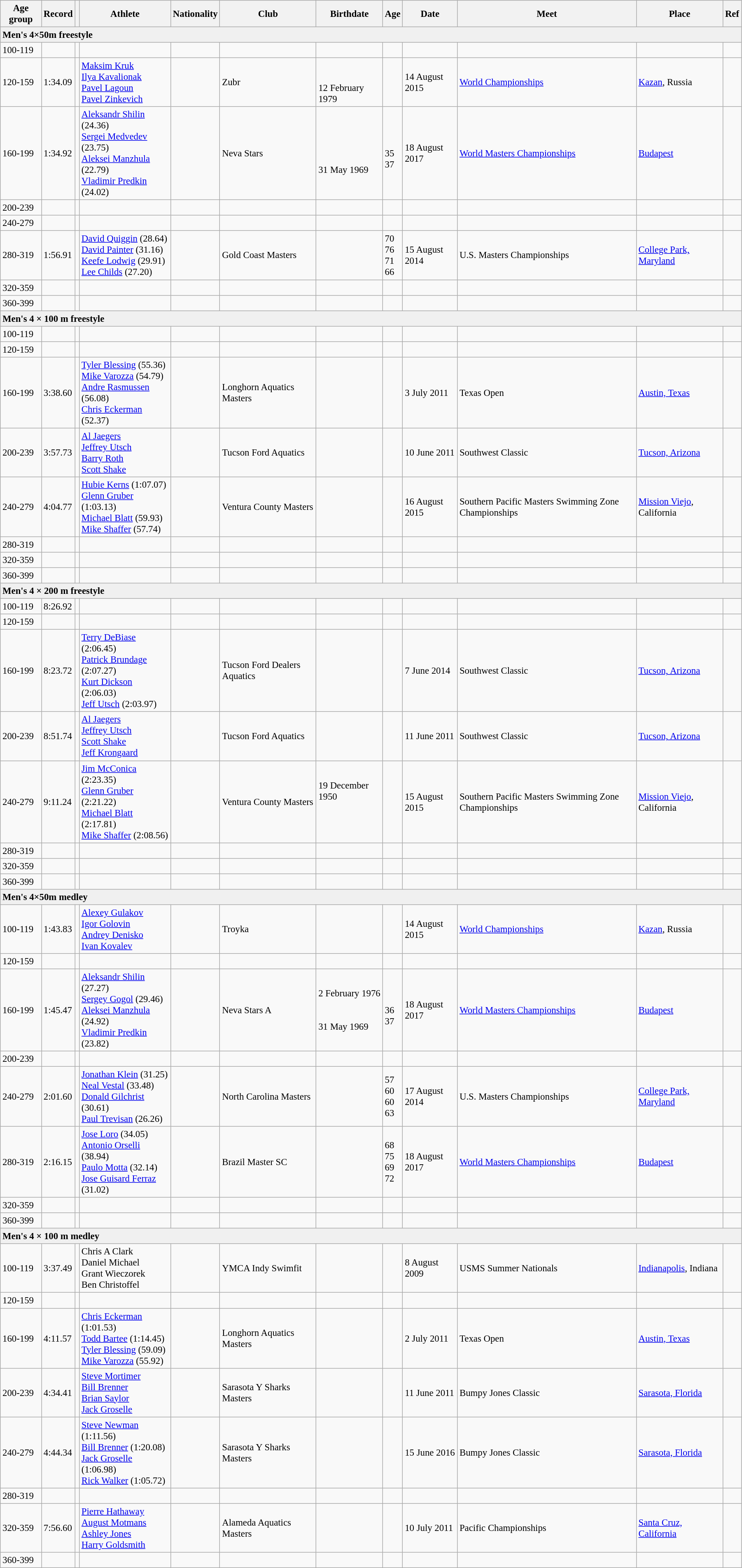<table class="wikitable" style="font-size:95%; width: 95%;">
<tr>
<th>Age group</th>
<th>Record</th>
<th></th>
<th>Athlete</th>
<th>Nationality</th>
<th>Club</th>
<th>Birthdate</th>
<th>Age</th>
<th>Date</th>
<th>Meet</th>
<th>Place</th>
<th>Ref</th>
</tr>
<tr style="background:#f0f0f0;">
<td colspan=12><strong>Men's 4×50m freestyle</strong></td>
</tr>
<tr>
<td>100-119</td>
<td></td>
<td></td>
<td></td>
<td></td>
<td></td>
<td></td>
<td></td>
<td></td>
<td></td>
<td></td>
<td></td>
</tr>
<tr>
<td>120-159</td>
<td>1:34.09</td>
<td></td>
<td><a href='#'>Maksim Kruk</a><br><a href='#'>Ilya Kavalionak</a><br><a href='#'>Pavel Lagoun</a><br><a href='#'>Pavel Zinkevich</a></td>
<td></td>
<td>Zubr</td>
<td><br><br>12 February 1979<br></td>
<td><br><br><br></td>
<td>14 August 2015</td>
<td><a href='#'>World Championships</a></td>
<td><a href='#'>Kazan</a>, Russia</td>
<td></td>
</tr>
<tr>
<td>160-199</td>
<td>1:34.92</td>
<td></td>
<td><a href='#'>Aleksandr Shilin</a> (24.36)<br><a href='#'>Sergei Medvedev</a> (23.75)<br><a href='#'>Aleksei Manzhula</a> (22.79)<br><a href='#'>Vladimir Predkin</a> (24.02)</td>
<td></td>
<td>Neva Stars</td>
<td><br><br><br>31 May 1969</td>
<td><br>35<br>37<br></td>
<td>18 August 2017</td>
<td><a href='#'>World Masters Championships</a></td>
<td><a href='#'>Budapest</a></td>
<td></td>
</tr>
<tr>
<td>200-239</td>
<td></td>
<td></td>
<td></td>
<td></td>
<td></td>
<td></td>
<td></td>
<td></td>
<td></td>
<td></td>
<td></td>
</tr>
<tr>
<td>240-279</td>
<td></td>
<td></td>
<td></td>
<td></td>
<td></td>
<td></td>
<td></td>
<td></td>
<td></td>
<td></td>
<td></td>
</tr>
<tr>
<td>280-319</td>
<td>1:56.91</td>
<td></td>
<td><a href='#'>David Quiggin</a> (28.64)<br><a href='#'>David Painter</a> (31.16)<br><a href='#'>Keefe Lodwig</a> (29.91)<br><a href='#'>Lee Childs</a> (27.20)</td>
<td></td>
<td>Gold Coast Masters</td>
<td></td>
<td>70<br>76<br>71<br>66</td>
<td>15 August 2014</td>
<td>U.S. Masters Championships</td>
<td><a href='#'>College Park, Maryland</a></td>
<td></td>
</tr>
<tr>
<td>320-359</td>
<td></td>
<td></td>
<td></td>
<td></td>
<td></td>
<td></td>
<td></td>
<td></td>
<td></td>
<td></td>
<td></td>
</tr>
<tr>
<td>360-399</td>
<td></td>
<td></td>
<td></td>
<td></td>
<td></td>
<td></td>
<td></td>
<td></td>
<td></td>
<td></td>
<td></td>
</tr>
<tr style="background:#f0f0f0;">
<td colspan=12><strong>Men's 4 × 100 m freestyle</strong></td>
</tr>
<tr>
<td>100-119</td>
<td></td>
<td></td>
<td></td>
<td></td>
<td></td>
<td></td>
<td></td>
<td></td>
<td></td>
<td></td>
<td></td>
</tr>
<tr>
<td>120-159</td>
<td></td>
<td></td>
<td></td>
<td></td>
<td></td>
<td></td>
<td></td>
<td></td>
<td></td>
<td></td>
<td></td>
</tr>
<tr>
<td>160-199</td>
<td>3:38.60</td>
<td></td>
<td><a href='#'>Tyler Blessing</a> (55.36)<br><a href='#'>Mike Varozza</a> (54.79)<br><a href='#'>Andre Rasmussen</a> (56.08)<br><a href='#'>Chris Eckerman</a> (52.37)</td>
<td></td>
<td>Longhorn Aquatics Masters</td>
<td></td>
<td></td>
<td>3 July 2011</td>
<td>Texas Open</td>
<td><a href='#'>Austin, Texas</a></td>
<td></td>
</tr>
<tr>
<td>200-239</td>
<td>3:57.73</td>
<td></td>
<td><a href='#'>Al Jaegers</a><br><a href='#'>Jeffrey Utsch</a><br><a href='#'>Barry Roth</a><br><a href='#'>Scott Shake</a></td>
<td></td>
<td>Tucson Ford Aquatics</td>
<td></td>
<td></td>
<td>10 June 2011</td>
<td>Southwest Classic</td>
<td><a href='#'>Tucson, Arizona</a></td>
<td></td>
</tr>
<tr>
<td>240-279</td>
<td>4:04.77</td>
<td></td>
<td><a href='#'>Hubie Kerns</a> (1:07.07)<br><a href='#'>Glenn Gruber</a> (1:03.13)<br><a href='#'>Michael Blatt</a> (59.93)<br><a href='#'>Mike Shaffer</a> (57.74)</td>
<td></td>
<td>Ventura County Masters</td>
<td></td>
<td></td>
<td>16 August 2015</td>
<td>Southern Pacific Masters Swimming Zone Championships</td>
<td><a href='#'>Mission Viejo</a>, California</td>
<td></td>
</tr>
<tr>
<td>280-319</td>
<td></td>
<td></td>
<td></td>
<td></td>
<td></td>
<td></td>
<td></td>
<td></td>
<td></td>
<td></td>
<td></td>
</tr>
<tr>
<td>320-359</td>
<td></td>
<td></td>
<td></td>
<td></td>
<td></td>
<td></td>
<td></td>
<td></td>
<td></td>
<td></td>
<td></td>
</tr>
<tr>
<td>360-399</td>
<td></td>
<td></td>
<td></td>
<td></td>
<td></td>
<td></td>
<td></td>
<td></td>
<td></td>
<td></td>
<td></td>
</tr>
<tr style="background:#f0f0f0;">
<td colspan=12><strong>Men's 4 × 200 m freestyle</strong></td>
</tr>
<tr>
<td>100-119</td>
<td>8:26.92</td>
<td></td>
<td></td>
<td></td>
<td></td>
<td></td>
<td></td>
<td></td>
<td></td>
<td></td>
<td></td>
</tr>
<tr>
<td>120-159</td>
<td></td>
<td></td>
<td></td>
<td></td>
<td></td>
<td></td>
<td></td>
<td></td>
<td></td>
<td></td>
<td></td>
</tr>
<tr>
<td>160-199</td>
<td>8:23.72</td>
<td></td>
<td><a href='#'>Terry DeBiase</a> (2:06.45)<br><a href='#'>Patrick Brundage</a> (2:07.27)<br><a href='#'>Kurt Dickson</a> (2:06.03)<br><a href='#'>Jeff Utsch</a> (2:03.97)</td>
<td></td>
<td>Tucson Ford Dealers Aquatics</td>
<td></td>
<td></td>
<td>7 June 2014</td>
<td>Southwest Classic</td>
<td><a href='#'>Tucson, Arizona</a></td>
<td></td>
</tr>
<tr>
<td>200-239</td>
<td>8:51.74</td>
<td></td>
<td><a href='#'>Al Jaegers</a><br><a href='#'>Jeffrey Utsch</a><br><a href='#'>Scott Shake</a><br><a href='#'>Jeff Krongaard</a></td>
<td></td>
<td>Tucson Ford Aquatics</td>
<td></td>
<td></td>
<td>11 June 2011</td>
<td>Southwest Classic</td>
<td><a href='#'>Tucson, Arizona</a></td>
<td></td>
</tr>
<tr>
<td>240-279</td>
<td>9:11.24</td>
<td></td>
<td><a href='#'>Jim McConica</a> (2:23.35)<br><a href='#'>Glenn Gruber</a> (2:21.22)<br><a href='#'>Michael Blatt</a> (2:17.81)<br><a href='#'>Mike Shaffer</a> (2:08.56)</td>
<td></td>
<td>Ventura County Masters</td>
<td>19 December 1950<br><br><br></td>
<td><br><br><br></td>
<td>15 August 2015</td>
<td>Southern Pacific Masters Swimming Zone Championships</td>
<td><a href='#'>Mission Viejo</a>, California</td>
<td></td>
</tr>
<tr>
<td>280-319</td>
<td></td>
<td></td>
<td></td>
<td></td>
<td></td>
<td></td>
<td></td>
<td></td>
<td></td>
<td></td>
<td></td>
</tr>
<tr>
<td>320-359</td>
<td></td>
<td></td>
<td></td>
<td></td>
<td></td>
<td></td>
<td></td>
<td></td>
<td></td>
<td></td>
<td></td>
</tr>
<tr>
<td>360-399</td>
<td></td>
<td></td>
<td></td>
<td></td>
<td></td>
<td></td>
<td></td>
<td></td>
<td></td>
<td></td>
<td></td>
</tr>
<tr style="background:#f0f0f0;">
<td colspan=12><strong>Men's 4×50m medley</strong></td>
</tr>
<tr>
<td>100-119</td>
<td>1:43.83</td>
<td></td>
<td><a href='#'>Alexey Gulakov</a><br><a href='#'>Igor Golovin</a><br><a href='#'>Andrey Denisko</a><br><a href='#'>Ivan Kovalev</a></td>
<td></td>
<td>Troyka</td>
<td><br><br><br></td>
<td><br><br><br></td>
<td>14 August 2015</td>
<td><a href='#'>World Championships</a></td>
<td><a href='#'>Kazan</a>, Russia</td>
<td></td>
</tr>
<tr>
<td>120-159</td>
<td></td>
<td></td>
<td></td>
<td></td>
<td></td>
<td></td>
<td></td>
<td></td>
<td></td>
<td></td>
<td></td>
</tr>
<tr>
<td>160-199</td>
<td>1:45.47</td>
<td></td>
<td><a href='#'>Aleksandr Shilin</a> (27.27)<br><a href='#'>Sergey Gogol</a> (29.46)<br><a href='#'>Aleksei Manzhula</a> (24.92)<br><a href='#'>Vladimir Predkin</a> (23.82)</td>
<td></td>
<td>Neva Stars A</td>
<td>2 February 1976<br><br><br>31 May 1969</td>
<td><br>36<br>37<br></td>
<td>18 August 2017</td>
<td><a href='#'>World Masters Championships</a></td>
<td><a href='#'>Budapest</a></td>
<td></td>
</tr>
<tr>
<td>200-239</td>
<td></td>
<td></td>
<td></td>
<td></td>
<td></td>
<td></td>
<td></td>
<td></td>
<td></td>
<td></td>
<td></td>
</tr>
<tr>
<td>240-279</td>
<td>2:01.60</td>
<td></td>
<td><a href='#'>Jonathan Klein</a> (31.25)<br><a href='#'>Neal Vestal</a> (33.48)<br><a href='#'>Donald Gilchrist</a> (30.61)<br><a href='#'>Paul Trevisan</a> (26.26)</td>
<td></td>
<td>North Carolina Masters</td>
<td></td>
<td>57<br>60<br>60<br>63</td>
<td>17 August 2014</td>
<td>U.S. Masters Championships</td>
<td><a href='#'>College Park, Maryland</a></td>
<td></td>
</tr>
<tr>
<td>280-319</td>
<td>2:16.15</td>
<td></td>
<td><a href='#'>Jose Loro</a> (34.05)<br><a href='#'>Antonio Orselli</a> (38.94)<br><a href='#'>Paulo Motta</a> (32.14)<br><a href='#'>Jose Guisard Ferraz</a> (31.02)</td>
<td></td>
<td>Brazil Master SC</td>
<td></td>
<td>68<br>75<br>69<br>72</td>
<td>18 August 2017</td>
<td><a href='#'>World Masters Championships</a></td>
<td><a href='#'>Budapest</a></td>
<td></td>
</tr>
<tr>
<td>320-359</td>
<td></td>
<td></td>
<td></td>
<td></td>
<td></td>
<td></td>
<td></td>
<td></td>
<td></td>
<td></td>
<td></td>
</tr>
<tr>
<td>360-399</td>
<td></td>
<td></td>
<td></td>
<td></td>
<td></td>
<td></td>
<td></td>
<td></td>
<td></td>
<td></td>
<td></td>
</tr>
<tr style="background:#f0f0f0;">
<td colspan=12><strong>Men's 4 × 100 m medley</strong></td>
</tr>
<tr>
<td>100-119</td>
<td>3:37.49</td>
<td></td>
<td>Chris A Clark<br>Daniel Michael<br>Grant Wieczorek<br>Ben Christoffel</td>
<td></td>
<td>YMCA Indy Swimfit</td>
<td></td>
<td></td>
<td>8 August 2009</td>
<td>USMS Summer Nationals</td>
<td><a href='#'>Indianapolis</a>, Indiana</td>
<td></td>
</tr>
<tr>
<td>120-159</td>
<td></td>
<td></td>
<td></td>
<td></td>
<td></td>
<td></td>
<td></td>
<td></td>
<td></td>
<td></td>
<td></td>
</tr>
<tr>
<td>160-199</td>
<td>4:11.57</td>
<td></td>
<td><a href='#'>Chris Eckerman</a> (1:01.53)<br><a href='#'>Todd Bartee</a> (1:14.45)<br><a href='#'>Tyler Blessing</a> (59.09)<br><a href='#'>Mike Varozza</a> (55.92)</td>
<td></td>
<td>Longhorn Aquatics Masters</td>
<td></td>
<td></td>
<td>2 July 2011</td>
<td>Texas Open</td>
<td><a href='#'>Austin, Texas</a></td>
<td></td>
</tr>
<tr>
<td>200-239</td>
<td>4:34.41</td>
<td></td>
<td><a href='#'>Steve Mortimer</a><br><a href='#'>Bill Brenner</a><br><a href='#'>Brian Saylor</a><br><a href='#'>Jack Groselle</a></td>
<td></td>
<td>Sarasota Y Sharks Masters</td>
<td></td>
<td></td>
<td>11 June 2011</td>
<td>Bumpy Jones Classic</td>
<td><a href='#'>Sarasota, Florida</a></td>
<td></td>
</tr>
<tr>
<td>240-279</td>
<td>4:44.34</td>
<td></td>
<td><a href='#'>Steve Newman</a> (1:11.56)<br><a href='#'>Bill Brenner</a> (1:20.08)<br><a href='#'>Jack Groselle</a> (1:06.98)<br><a href='#'>Rick Walker</a> (1:05.72)</td>
<td></td>
<td>Sarasota Y Sharks Masters</td>
<td></td>
<td></td>
<td>15 June 2016</td>
<td>Bumpy Jones Classic</td>
<td><a href='#'>Sarasota, Florida</a></td>
<td></td>
</tr>
<tr>
<td>280-319</td>
<td></td>
<td></td>
<td></td>
<td></td>
<td></td>
<td></td>
<td></td>
<td></td>
<td></td>
<td></td>
<td></td>
</tr>
<tr>
<td>320-359</td>
<td>7:56.60</td>
<td></td>
<td><a href='#'>Pierre Hathaway</a><br><a href='#'>August Motmans</a><br><a href='#'>Ashley Jones</a><br><a href='#'>Harry Goldsmith</a></td>
<td></td>
<td>Alameda Aquatics Masters</td>
<td></td>
<td></td>
<td>10 July 2011</td>
<td>Pacific Championships</td>
<td><a href='#'>Santa Cruz, California</a></td>
<td></td>
</tr>
<tr>
<td>360-399</td>
<td></td>
<td></td>
<td></td>
<td></td>
<td></td>
<td></td>
<td></td>
<td></td>
<td></td>
<td></td>
<td></td>
</tr>
</table>
